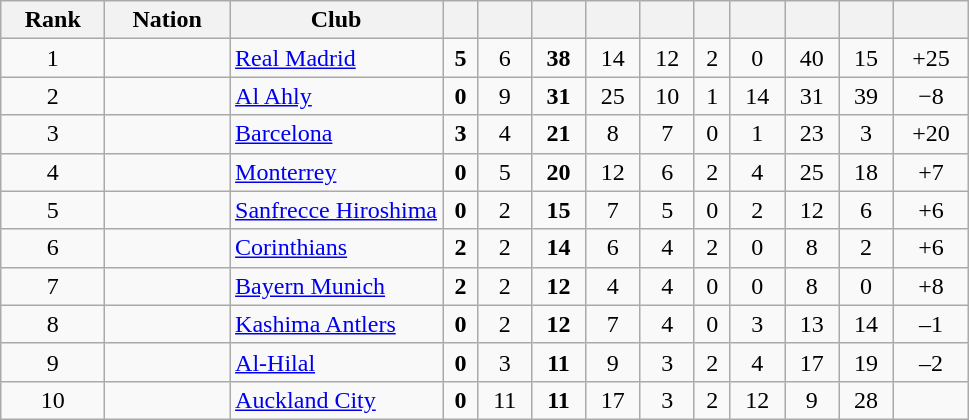<table class="wikitable sortable" style="text-align:center">
<tr>
<th>Rank</th>
<th>Nation</th>
<th width=22%>Club</th>
<th></th>
<th></th>
<th></th>
<th></th>
<th></th>
<th></th>
<th></th>
<th></th>
<th></th>
<th></th>
</tr>
<tr>
<td>1</td>
<td></td>
<td align="left"><a href='#'>Real Madrid</a></td>
<td><strong>5</strong></td>
<td>6</td>
<td><strong>38</strong></td>
<td>14</td>
<td>12</td>
<td>2</td>
<td>0</td>
<td>40</td>
<td>15</td>
<td>+25</td>
</tr>
<tr>
<td>2</td>
<td></td>
<td align="left"><a href='#'>Al Ahly</a></td>
<td><strong>0</strong></td>
<td>9</td>
<td><strong>31</strong></td>
<td>25</td>
<td>10</td>
<td>1</td>
<td>14</td>
<td>31</td>
<td>39</td>
<td>−8</td>
</tr>
<tr>
<td>3</td>
<td></td>
<td align="left"><a href='#'>Barcelona</a></td>
<td><strong>3</strong></td>
<td>4</td>
<td><strong>21</strong></td>
<td>8</td>
<td>7</td>
<td>0</td>
<td>1</td>
<td>23</td>
<td>3</td>
<td>+20</td>
</tr>
<tr>
<td>4</td>
<td></td>
<td align="left"><a href='#'>Monterrey</a></td>
<td><strong>0</strong></td>
<td>5</td>
<td><strong>20</strong></td>
<td>12</td>
<td>6</td>
<td>2</td>
<td>4</td>
<td>25</td>
<td>18</td>
<td>+7</td>
</tr>
<tr>
<td>5</td>
<td></td>
<td align="left"><a href='#'>Sanfrecce Hiroshima</a></td>
<td><strong>0</strong></td>
<td>2</td>
<td><strong>15</strong></td>
<td>7</td>
<td>5</td>
<td>0</td>
<td>2</td>
<td>12</td>
<td>6</td>
<td>+6</td>
</tr>
<tr>
<td>6</td>
<td></td>
<td align="left"><a href='#'>Corinthians</a></td>
<td><strong>2</strong></td>
<td>2</td>
<td><strong>14</strong></td>
<td>6</td>
<td>4</td>
<td>2</td>
<td>0</td>
<td>8</td>
<td>2</td>
<td>+6</td>
</tr>
<tr>
<td>7</td>
<td></td>
<td align="left"><a href='#'>Bayern Munich</a></td>
<td><strong>2</strong></td>
<td>2</td>
<td><strong>12</strong></td>
<td>4</td>
<td>4</td>
<td>0</td>
<td>0</td>
<td>8</td>
<td>0</td>
<td>+8</td>
</tr>
<tr>
<td>8</td>
<td></td>
<td align="left"><a href='#'>Kashima Antlers</a></td>
<td><strong>0</strong></td>
<td>2</td>
<td><strong>12</strong></td>
<td>7</td>
<td>4</td>
<td>0</td>
<td>3</td>
<td>13</td>
<td>14</td>
<td>–1</td>
</tr>
<tr>
<td>9</td>
<td></td>
<td align="left"><a href='#'>Al-Hilal</a></td>
<td><strong>0</strong></td>
<td>3</td>
<td><strong>11</strong></td>
<td>9</td>
<td>3</td>
<td>2</td>
<td>4</td>
<td>17</td>
<td>19</td>
<td>–2</td>
</tr>
<tr>
<td>10</td>
<td></td>
<td align="left"><a href='#'>Auckland City</a></td>
<td><strong>0</strong></td>
<td>11</td>
<td><strong>11</strong></td>
<td>17</td>
<td>3</td>
<td>2</td>
<td>12</td>
<td>9</td>
<td>28</td>
<td></td>
</tr>
</table>
